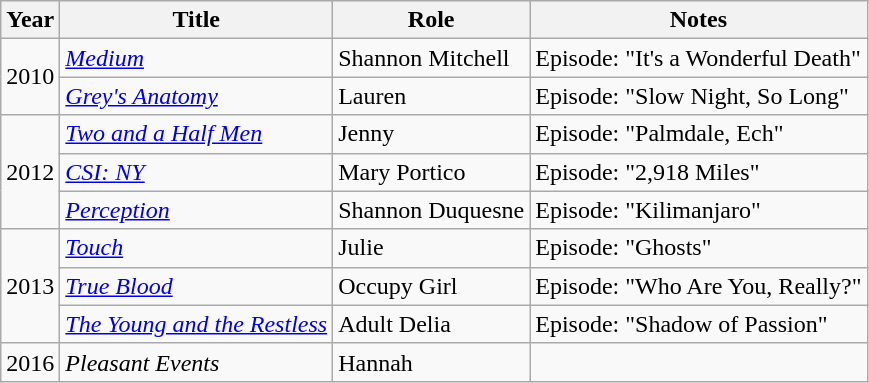<table class="wikitable sortable">
<tr>
<th>Year</th>
<th>Title</th>
<th>Role</th>
<th class ="unsortable">Notes</th>
</tr>
<tr>
<td rowspan=2>2010</td>
<td><em><a href='#'>Medium</a></em></td>
<td>Shannon Mitchell</td>
<td>Episode: "It's a Wonderful Death"</td>
</tr>
<tr>
<td><em><a href='#'>Grey's Anatomy</a></em></td>
<td>Lauren</td>
<td>Episode: "Slow Night, So Long"</td>
</tr>
<tr>
<td rowspan=3>2012</td>
<td><em><a href='#'>Two and a Half Men</a></em></td>
<td>Jenny</td>
<td>Episode: "Palmdale, Ech"</td>
</tr>
<tr>
<td><em><a href='#'>CSI: NY</a></em></td>
<td>Mary Portico</td>
<td>Episode: "2,918 Miles"</td>
</tr>
<tr>
<td><em><a href='#'>Perception</a></em></td>
<td>Shannon Duquesne</td>
<td>Episode: "Kilimanjaro"</td>
</tr>
<tr>
<td rowspan=3>2013</td>
<td><em><a href='#'>Touch</a></em></td>
<td>Julie</td>
<td>Episode: "Ghosts"</td>
</tr>
<tr>
<td><em><a href='#'>True Blood</a></em></td>
<td>Occupy Girl</td>
<td>Episode: "Who Are You, Really?"</td>
</tr>
<tr>
<td><em><a href='#'>The Young and the Restless</a></em></td>
<td>Adult Delia</td>
<td>Episode: "Shadow of Passion"</td>
</tr>
<tr>
<td>2016</td>
<td><em>Pleasant Events</em></td>
<td>Hannah</td>
<td></td>
</tr>
</table>
